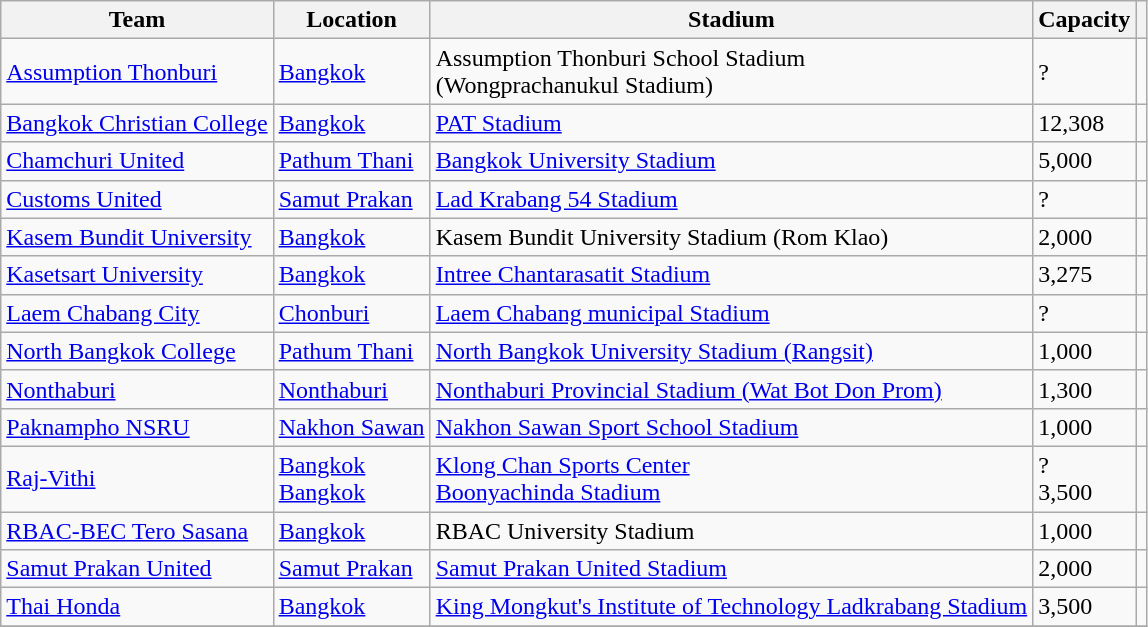<table class="wikitable sortable">
<tr>
<th>Team</th>
<th>Location</th>
<th>Stadium </th>
<th>Capacity</th>
<th class="unsortable"></th>
</tr>
<tr>
<td><a href='#'>Assumption Thonburi</a></td>
<td><a href='#'>Bangkok</a></td>
<td>Assumption Thonburi School Stadium<br>(Wongprachanukul Stadium)</td>
<td>?</td>
<td></td>
</tr>
<tr>
<td><a href='#'>Bangkok Christian College</a></td>
<td><a href='#'>Bangkok</a></td>
<td><a href='#'>PAT Stadium</a></td>
<td>12,308</td>
<td></td>
</tr>
<tr>
<td><a href='#'>Chamchuri United</a></td>
<td><a href='#'>Pathum Thani</a></td>
<td><a href='#'>Bangkok University Stadium</a></td>
<td>5,000</td>
<td></td>
</tr>
<tr>
<td><a href='#'>Customs United</a></td>
<td><a href='#'>Samut Prakan</a></td>
<td><a href='#'>Lad Krabang 54 Stadium</a></td>
<td>?</td>
<td></td>
</tr>
<tr>
<td><a href='#'>Kasem Bundit University</a></td>
<td><a href='#'>Bangkok</a></td>
<td>Kasem Bundit University Stadium (Rom Klao)</td>
<td>2,000</td>
<td></td>
</tr>
<tr>
<td><a href='#'>Kasetsart University</a></td>
<td><a href='#'>Bangkok</a></td>
<td><a href='#'>Intree Chantarasatit Stadium</a></td>
<td>3,275</td>
<td></td>
</tr>
<tr>
<td><a href='#'>Laem Chabang City</a></td>
<td><a href='#'>Chonburi</a></td>
<td><a href='#'>Laem Chabang municipal Stadium</a></td>
<td>?</td>
<td></td>
</tr>
<tr>
<td><a href='#'>North Bangkok College</a></td>
<td><a href='#'>Pathum Thani</a></td>
<td><a href='#'>North Bangkok University Stadium (Rangsit)</a></td>
<td>1,000</td>
<td></td>
</tr>
<tr>
<td><a href='#'>Nonthaburi</a></td>
<td><a href='#'>Nonthaburi</a></td>
<td><a href='#'>Nonthaburi Provincial Stadium (Wat Bot Don Prom)</a></td>
<td>1,300</td>
<td></td>
</tr>
<tr>
<td><a href='#'>Paknampho NSRU</a></td>
<td><a href='#'>Nakhon Sawan</a></td>
<td><a href='#'>Nakhon Sawan Sport School Stadium</a></td>
<td>1,000</td>
<td></td>
</tr>
<tr>
<td><a href='#'>Raj-Vithi</a></td>
<td><a href='#'>Bangkok</a><br><a href='#'>Bangkok</a></td>
<td><a href='#'>Klong Chan Sports Center</a><br><a href='#'>Boonyachinda Stadium</a></td>
<td>?<br>3,500</td>
<td> </td>
</tr>
<tr>
<td><a href='#'>RBAC-BEC Tero Sasana</a></td>
<td><a href='#'>Bangkok</a></td>
<td>RBAC University Stadium</td>
<td>1,000</td>
<td></td>
</tr>
<tr>
<td><a href='#'>Samut Prakan United</a></td>
<td><a href='#'>Samut Prakan</a></td>
<td><a href='#'>Samut Prakan United Stadium</a></td>
<td>2,000</td>
<td></td>
</tr>
<tr>
<td><a href='#'>Thai Honda</a></td>
<td><a href='#'>Bangkok</a></td>
<td><a href='#'>King Mongkut's Institute of Technology Ladkrabang Stadium</a></td>
<td>3,500</td>
<td></td>
</tr>
<tr>
</tr>
</table>
